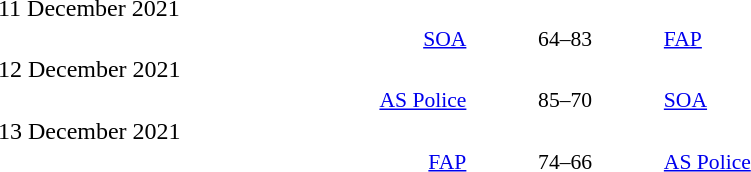<table style="width:100%;" cellspacing="1">
<tr>
<th width=25%></th>
<th width=2%></th>
<th width=6%></th>
<th width=2%></th>
<th width=25%></th>
</tr>
<tr>
<td>11 December 2021</td>
</tr>
<tr style=font-size:90%>
<td align=right><a href='#'>SOA</a> </td>
<td></td>
<td align=center>64–83</td>
<td></td>
<td> <a href='#'>FAP</a></td>
<td></td>
</tr>
<tr>
<td>12 December 2021</td>
</tr>
<tr style=font-size:90%>
<td align=right><a href='#'>AS Police</a> </td>
<td></td>
<td align=center>85–70</td>
<td></td>
<td> <a href='#'>SOA</a></td>
<td></td>
</tr>
<tr>
<td>13 December 2021</td>
</tr>
<tr style=font-size:90%>
<td align=right><a href='#'>FAP</a> </td>
<td></td>
<td align=center>74–66</td>
<td></td>
<td> <a href='#'>AS Police</a></td>
<td></td>
</tr>
<tr>
</tr>
<tr>
</tr>
</table>
